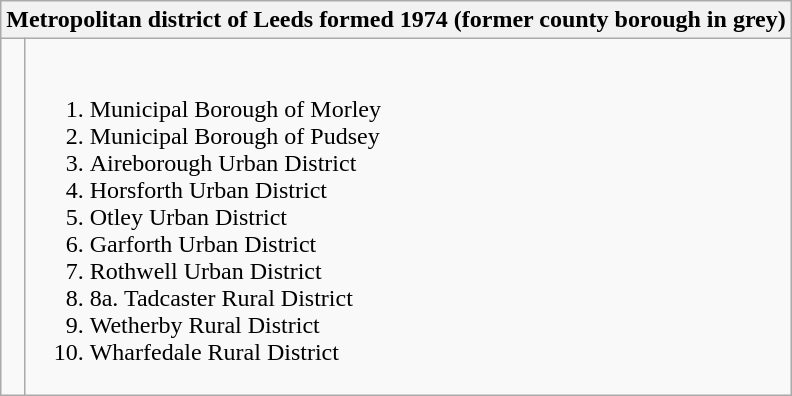<table class="wikitable">
<tr>
<th colspan="2">Metropolitan district of Leeds formed 1974 (former county borough in grey)</th>
</tr>
<tr>
<td></td>
<td><br><ol><li>Municipal Borough of Morley</li><li>Municipal Borough of Pudsey</li><li>Aireborough Urban District</li><li>Horsforth Urban District</li><li>Otley Urban District</li><li>Garforth Urban District</li><li>Rothwell Urban District</li><li>8a.  Tadcaster Rural District</li><li>Wetherby Rural District</li><li>Wharfedale Rural District</li></ol></td>
</tr>
</table>
